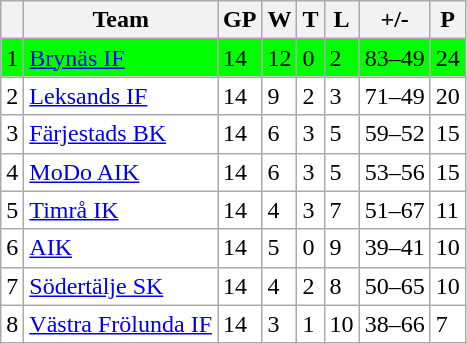<table class="wikitable">
<tr>
<th></th>
<th>Team</th>
<th>GP</th>
<th>W</th>
<th>T</th>
<th>L</th>
<th>+/-</th>
<th>P</th>
</tr>
<tr style="background:#00FF00">
<td>1</td>
<td><a href='#'>Brynäs IF</a></td>
<td>14</td>
<td>12</td>
<td>0</td>
<td>2</td>
<td>83–49</td>
<td>24</td>
</tr>
<tr style="background:#FFFFFF">
<td>2</td>
<td><a href='#'>Leksands IF</a></td>
<td>14</td>
<td>9</td>
<td>2</td>
<td>3</td>
<td>71–49</td>
<td>20</td>
</tr>
<tr style="background:#FFFFFF">
<td>3</td>
<td><a href='#'>Färjestads BK</a></td>
<td>14</td>
<td>6</td>
<td>3</td>
<td>5</td>
<td>59–52</td>
<td>15</td>
</tr>
<tr style="background:#FFFFFF">
<td>4</td>
<td><a href='#'>MoDo AIK</a></td>
<td>14</td>
<td>6</td>
<td>3</td>
<td>5</td>
<td>53–56</td>
<td>15</td>
</tr>
<tr style="background:#FFFFFF">
<td>5</td>
<td><a href='#'>Timrå IK</a></td>
<td>14</td>
<td>4</td>
<td>3</td>
<td>7</td>
<td>51–67</td>
<td>11</td>
</tr>
<tr style="background:#FFFFFF">
<td>6</td>
<td><a href='#'>AIK</a></td>
<td>14</td>
<td>5</td>
<td>0</td>
<td>9</td>
<td>39–41</td>
<td>10</td>
</tr>
<tr style="background:#FFFFFF">
<td>7</td>
<td><a href='#'>Södertälje SK</a></td>
<td>14</td>
<td>4</td>
<td>2</td>
<td>8</td>
<td>50–65</td>
<td>10</td>
</tr>
<tr style="background:#FFFFFF">
<td>8</td>
<td><a href='#'>Västra Frölunda IF</a></td>
<td>14</td>
<td>3</td>
<td>1</td>
<td>10</td>
<td>38–66</td>
<td>7</td>
</tr>
</table>
